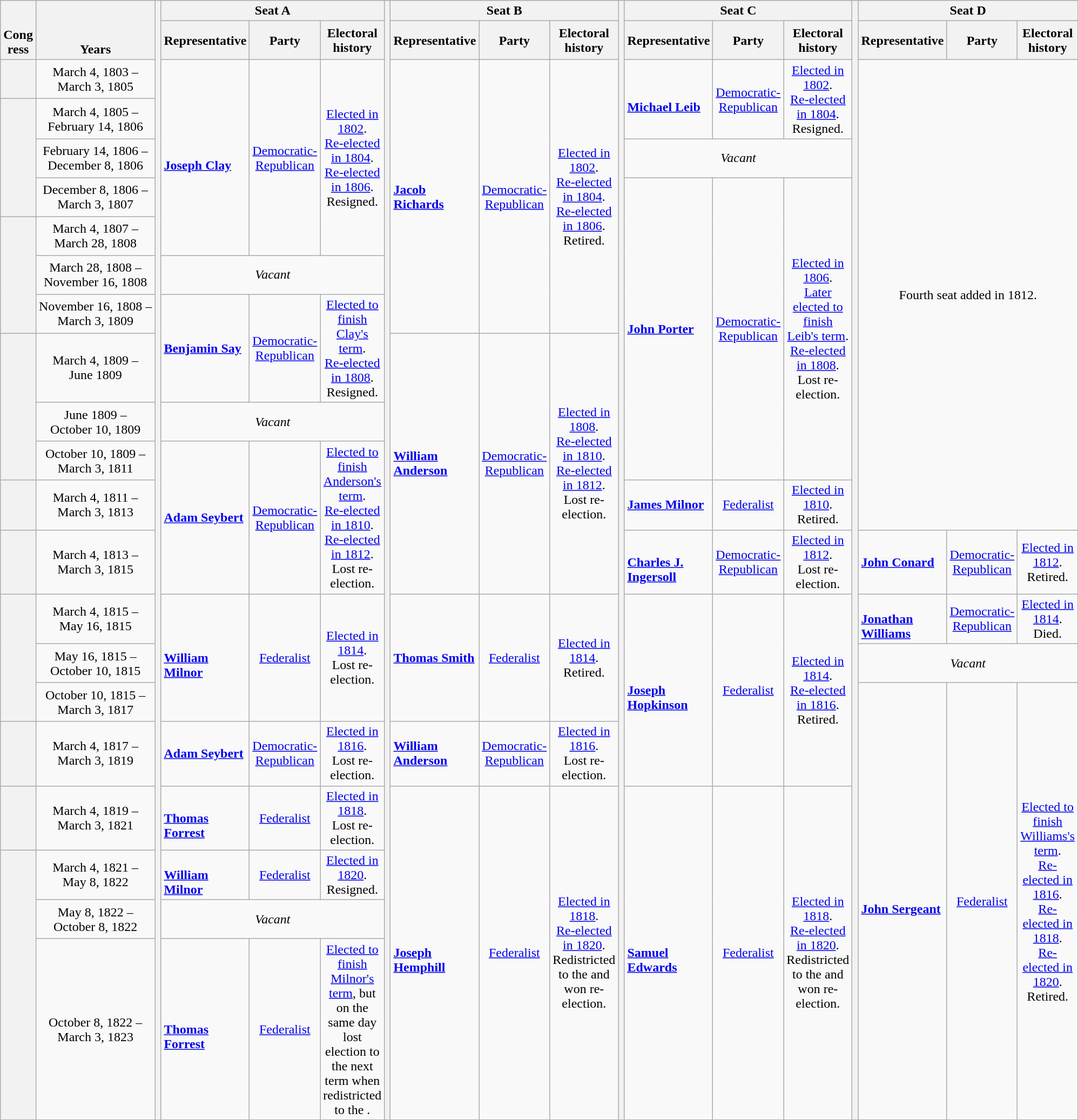<table class=wikitable style="text-align:center">
<tr valign=bottom>
<th rowspan=2>Cong<br>ress</th>
<th rowspan=2>Years</th>
<th rowspan=99></th>
<th colspan=3>Seat A</th>
<th rowspan=99></th>
<th colspan=3>Seat B</th>
<th rowspan=99></th>
<th colspan=3>Seat C</th>
<th rowspan=99></th>
<th colspan=3>Seat D</th>
</tr>
<tr style="height:3em">
<th>Representative</th>
<th>Party</th>
<th>Electoral history</th>
<th>Representative</th>
<th>Party</th>
<th>Electoral history</th>
<th>Representative</th>
<th>Party</th>
<th>Electoral history</th>
<th>Representative</th>
<th>Party</th>
<th>Electoral history</th>
</tr>
<tr style="height:3em">
<th></th>
<td nowrap>March 4, 1803 –<br>March 3, 1805</td>
<td rowspan=5 align=left><br><strong><a href='#'>Joseph Clay</a></strong><br></td>
<td rowspan=5 ><a href='#'>Democratic-Republican</a></td>
<td rowspan=5><a href='#'>Elected in 1802</a>.<br><a href='#'>Re-elected in 1804</a>.<br><a href='#'>Re-elected in 1806</a>.<br>Resigned.</td>
<td rowspan=7 align=left><strong><a href='#'>Jacob Richards</a></strong><br></td>
<td rowspan=7 ><a href='#'>Democratic-Republican</a></td>
<td rowspan=7><a href='#'>Elected in 1802</a>.<br><a href='#'>Re-elected in 1804</a>.<br><a href='#'>Re-elected in 1806</a>.<br>Retired.</td>
<td rowspan=2 align=left><br><strong><a href='#'>Michael Leib</a></strong><br></td>
<td rowspan=2 ><a href='#'>Democratic-Republican</a></td>
<td rowspan=2><a href='#'>Elected in 1802</a>.<br><a href='#'>Re-elected in 1804</a>.<br>Resigned.</td>
<td rowspan=11 colspan=3>Fourth seat added in 1812.</td>
</tr>
<tr style="height:3em">
<th rowspan=3></th>
<td nowrap>March 4, 1805 –<br>February 14, 1806</td>
</tr>
<tr style="height:3em">
<td nowrap>February 14, 1806 –<br>December 8, 1806</td>
<td colspan=3><em>Vacant</em></td>
</tr>
<tr style="height:3em">
<td nowrap>December 8, 1806 –<br>March 3, 1807</td>
<td rowspan=7 align=left><strong><a href='#'>John Porter</a></strong><br></td>
<td rowspan=7 ><a href='#'>Democratic-Republican</a></td>
<td rowspan=7><a href='#'>Elected in 1806</a>.<br><a href='#'>Later elected to finish Leib's term</a>.<br><a href='#'>Re-elected in 1808</a>.<br>Lost re-election.</td>
</tr>
<tr style="height:3em">
<th rowspan=3></th>
<td nowrap>March 4, 1807 –<br>March 28, 1808</td>
</tr>
<tr style="height:3em">
<td nowrap>March 28, 1808 –<br>November 16, 1808</td>
<td colspan=3><em>Vacant</em></td>
</tr>
<tr style="height:3em">
<td nowrap>November 16, 1808 –<br>March 3, 1809</td>
<td rowspan=2 align=left><strong><a href='#'>Benjamin Say</a></strong><br></td>
<td rowspan=2 ><a href='#'>Democratic-Republican</a></td>
<td rowspan=2><a href='#'>Elected to finish Clay's term</a>.<br><a href='#'>Re-elected in 1808</a>.<br>Resigned.</td>
</tr>
<tr style="height:3em">
<th rowspan=3></th>
<td nowrap>March 4, 1809 –<br>June 1809</td>
<td rowspan=5 align=left><strong><a href='#'>William Anderson</a></strong><br></td>
<td rowspan=5 ><a href='#'>Democratic-Republican</a></td>
<td rowspan=5><a href='#'>Elected in 1808</a>.<br><a href='#'>Re-elected in 1810</a>.<br><a href='#'>Re-elected in 1812</a>.<br>Lost re-election.</td>
</tr>
<tr style="height:3em">
<td nowrap>June 1809 –<br>October 10, 1809</td>
<td colspan=3><em>Vacant</em></td>
</tr>
<tr style="height:3em">
<td nowrap>October 10, 1809 –<br>March 3, 1811</td>
<td rowspan=3 align=left><strong><a href='#'>Adam Seybert</a></strong><br></td>
<td rowspan=3 ><a href='#'>Democratic-Republican</a></td>
<td rowspan=3><a href='#'>Elected to finish Anderson's term</a>.<br><a href='#'>Re-elected in 1810</a>.<br><a href='#'>Re-elected in 1812</a>.<br>Lost re-election.</td>
</tr>
<tr style="height:3em">
<th></th>
<td nowrap>March 4, 1811 –<br>March 3, 1813</td>
<td align=left><strong><a href='#'>James Milnor</a></strong><br></td>
<td><a href='#'>Federalist</a></td>
<td><a href='#'>Elected in 1810</a>.<br>Retired.</td>
</tr>
<tr style="height:3em">
<th></th>
<td nowrap>March 4, 1813 –<br>March 3, 1815</td>
<td align=left><br><strong><a href='#'>Charles J. Ingersoll</a></strong><br></td>
<td><a href='#'>Democratic-Republican</a></td>
<td><a href='#'>Elected in 1812</a>.<br>Lost re-election.</td>
<td align=left><strong><a href='#'>John Conard</a></strong><br></td>
<td><a href='#'>Democratic-Republican</a></td>
<td><a href='#'>Elected in 1812</a>.<br>Retired.</td>
</tr>
<tr style="height:3em">
<th rowspan=3></th>
<td nowrap>March 4, 1815 –<br>May 16, 1815</td>
<td rowspan=3 align=left><br><strong><a href='#'>William Milnor</a></strong><br></td>
<td rowspan=3 ><a href='#'>Federalist</a></td>
<td rowspan=3><a href='#'>Elected in 1814</a>.<br>Lost re-election.</td>
<td rowspan=3 align=left><strong><a href='#'>Thomas Smith</a></strong><br></td>
<td rowspan=3 ><a href='#'>Federalist</a></td>
<td rowspan=3><a href='#'>Elected in 1814</a>.<br>Retired.</td>
<td rowspan=4 align=left><br><strong><a href='#'>Joseph Hopkinson</a></strong><br></td>
<td rowspan=4 ><a href='#'>Federalist</a></td>
<td rowspan=4><a href='#'>Elected in 1814</a>.<br><a href='#'>Re-elected in 1816</a>.<br>Retired.</td>
<td align=left><br><strong><a href='#'>Jonathan Williams</a></strong><br></td>
<td><a href='#'>Democratic-Republican</a></td>
<td><a href='#'>Elected in 1814</a>.<br>Died.</td>
</tr>
<tr style="height:3em">
<td nowrap>May 16, 1815 –<br>October 10, 1815</td>
<td colspan=3><em>Vacant</em></td>
</tr>
<tr style="height:3em">
<td nowrap>October 10, 1815 –<br>March 3, 1817</td>
<td rowspan=6 align=left><br><strong><a href='#'>John Sergeant</a></strong><br></td>
<td rowspan=6 ><a href='#'>Federalist</a></td>
<td rowspan=6><a href='#'>Elected to finish Williams's term</a>.<br><a href='#'>Re-elected in 1816</a>.<br><a href='#'>Re-elected in 1818</a>.<br><a href='#'>Re-elected in 1820</a>.<br>Retired.</td>
</tr>
<tr style="height:3em">
<th></th>
<td nowrap>March 4, 1817 –<br>March 3, 1819</td>
<td align=left><strong><a href='#'>Adam Seybert</a></strong><br></td>
<td><a href='#'>Democratic-Republican</a></td>
<td><a href='#'>Elected in 1816</a>.<br>Lost re-election.</td>
<td align=left><strong><a href='#'>William Anderson</a></strong><br></td>
<td><a href='#'>Democratic-Republican</a></td>
<td><a href='#'>Elected in 1816</a>.<br>Lost re-election.</td>
</tr>
<tr style="height:3em">
<th></th>
<td nowrap>March 4, 1819 –<br>March 3, 1821</td>
<td align=left><br><strong><a href='#'>Thomas Forrest</a></strong><br></td>
<td><a href='#'>Federalist</a></td>
<td><a href='#'>Elected in 1818</a>.<br>Lost re-election.</td>
<td rowspan=4 align=left><br><strong><a href='#'>Joseph Hemphill</a></strong><br></td>
<td rowspan=4 ><a href='#'>Federalist</a></td>
<td rowspan=4><a href='#'>Elected in 1818</a>.<br><a href='#'>Re-elected in 1820</a>.<br>Redistricted to the  and won re-election.</td>
<td rowspan=4 align=left><br><strong><a href='#'>Samuel Edwards</a></strong><br></td>
<td rowspan=4 ><a href='#'>Federalist</a></td>
<td rowspan=4><a href='#'>Elected in 1818</a>.<br><a href='#'>Re-elected in 1820</a>.<br>Redistricted to the  and won re-election.</td>
</tr>
<tr style="height:3em">
<th rowspan=3></th>
<td nowrap>March 4, 1821 –<br>May 8, 1822</td>
<td align=left><br><strong><a href='#'>William Milnor</a></strong><br></td>
<td><a href='#'>Federalist</a></td>
<td><a href='#'>Elected in 1820</a>.<br>Resigned.</td>
</tr>
<tr style="height:3em">
<td nowrap>May 8, 1822 –<br>October 8, 1822</td>
<td colspan=3><em>Vacant</em></td>
</tr>
<tr style="height:3em">
<td nowrap>October 8, 1822 –<br>March 3, 1823</td>
<td align=left><br><strong><a href='#'>Thomas Forrest</a></strong><br></td>
<td><a href='#'>Federalist</a></td>
<td><a href='#'>Elected to finish Milnor's term</a>, but on the same day lost election to the next term when redistricted to the .</td>
</tr>
</table>
